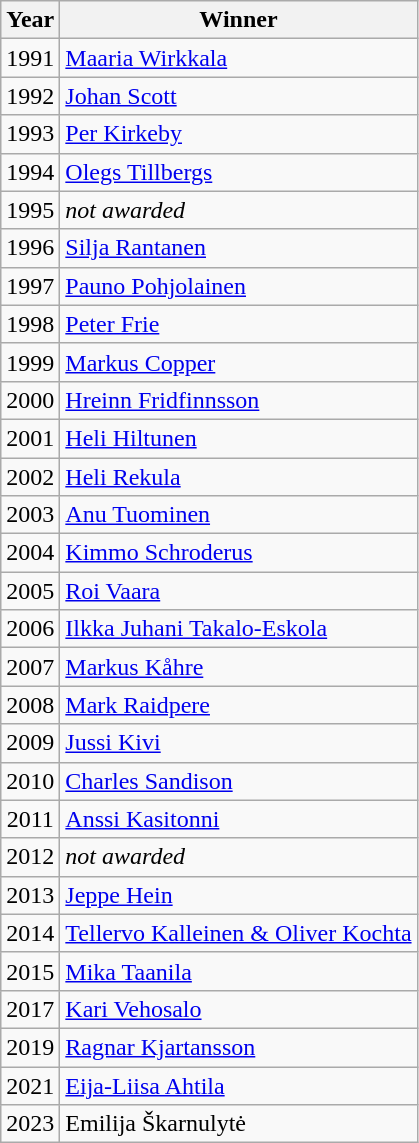<table class="wikitable sortable">
<tr>
<th>Year</th>
<th>Winner</th>
</tr>
<tr>
<td align=center>1991</td>
<td> <a href='#'>Maaria Wirkkala</a></td>
</tr>
<tr>
<td align=center>1992</td>
<td> <a href='#'>Johan Scott</a></td>
</tr>
<tr>
<td align=center>1993</td>
<td> <a href='#'>Per Kirkeby</a></td>
</tr>
<tr>
<td align=center>1994</td>
<td> <a href='#'>Olegs Tillbergs</a></td>
</tr>
<tr>
<td align=center>1995</td>
<td><em>not awarded</em></td>
</tr>
<tr>
<td align=center>1996</td>
<td> <a href='#'>Silja Rantanen</a></td>
</tr>
<tr>
<td align=center>1997</td>
<td> <a href='#'>Pauno Pohjolainen</a></td>
</tr>
<tr>
<td align=center>1998</td>
<td> <a href='#'>Peter Frie</a></td>
</tr>
<tr>
<td align=center>1999</td>
<td> <a href='#'>Markus Copper</a></td>
</tr>
<tr>
<td align=center>2000</td>
<td> <a href='#'>Hreinn Fridfinnsson</a></td>
</tr>
<tr>
<td align=center>2001</td>
<td> <a href='#'>Heli Hiltunen</a></td>
</tr>
<tr>
<td align=center>2002</td>
<td> <a href='#'>Heli Rekula</a></td>
</tr>
<tr>
<td align=center>2003</td>
<td> <a href='#'>Anu Tuominen</a></td>
</tr>
<tr>
<td align=center>2004</td>
<td> <a href='#'>Kimmo Schroderus</a></td>
</tr>
<tr>
<td align=center>2005</td>
<td> <a href='#'>Roi Vaara</a></td>
</tr>
<tr>
<td align=center>2006</td>
<td> <a href='#'>Ilkka Juhani Takalo-Eskola</a></td>
</tr>
<tr>
<td align=center>2007</td>
<td> <a href='#'>Markus Kåhre</a></td>
</tr>
<tr>
<td align=center>2008</td>
<td> <a href='#'>Mark Raidpere</a></td>
</tr>
<tr>
<td align=center>2009</td>
<td> <a href='#'>Jussi Kivi</a></td>
</tr>
<tr>
<td align=center>2010</td>
<td> <a href='#'>Charles Sandison</a></td>
</tr>
<tr>
<td align=center>2011</td>
<td> <a href='#'>Anssi Kasitonni</a></td>
</tr>
<tr>
<td align=center>2012</td>
<td><em>not awarded</em></td>
</tr>
<tr>
<td align=center>2013</td>
<td> <a href='#'>Jeppe Hein</a></td>
</tr>
<tr>
<td align=center>2014</td>
<td> <a href='#'>Tellervo Kalleinen & Oliver Kochta</a></td>
</tr>
<tr>
<td align=center>2015</td>
<td> <a href='#'>Mika Taanila</a></td>
</tr>
<tr>
<td align=center>2017</td>
<td> <a href='#'>Kari Vehosalo</a></td>
</tr>
<tr>
<td align=center>2019</td>
<td> <a href='#'>Ragnar Kjartansson</a></td>
</tr>
<tr>
<td align=center>2021</td>
<td> <a href='#'>Eija-Liisa Ahtila</a></td>
</tr>
<tr>
<td>2023</td>
<td>Emilija Škarnulytė</td>
</tr>
</table>
